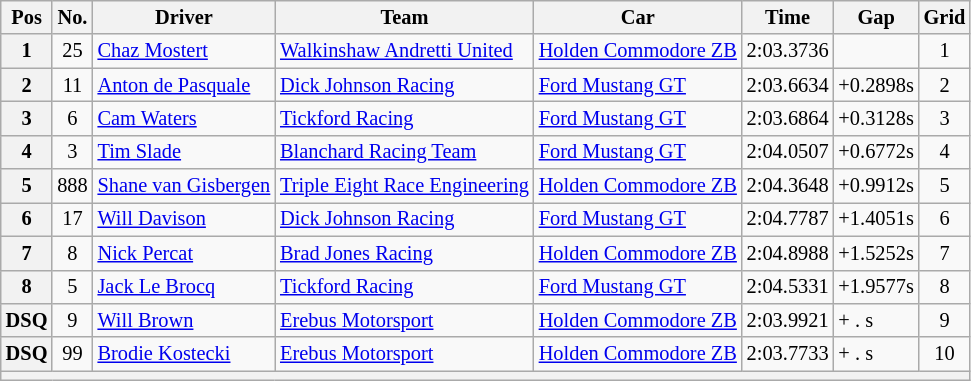<table class="wikitable" style=font-size:85%;>
<tr>
<th>Pos</th>
<th>No.</th>
<th>Driver</th>
<th>Team</th>
<th>Car</th>
<th>Time</th>
<th>Gap</th>
<th>Grid</th>
</tr>
<tr>
<th>1</th>
<td align=center>25</td>
<td> <a href='#'>Chaz Mostert</a></td>
<td><a href='#'>Walkinshaw Andretti United</a></td>
<td><a href='#'>Holden Commodore ZB</a></td>
<td>2:03.3736</td>
<td></td>
<td align=center>1</td>
</tr>
<tr>
<th>2</th>
<td align=center>11</td>
<td> <a href='#'>Anton de Pasquale</a></td>
<td><a href='#'>Dick Johnson Racing</a></td>
<td><a href='#'>Ford Mustang GT</a></td>
<td>2:03.6634</td>
<td>+0.2898s</td>
<td align=center>2</td>
</tr>
<tr>
<th>3</th>
<td align=center>6</td>
<td> <a href='#'>Cam Waters</a></td>
<td><a href='#'>Tickford Racing</a></td>
<td><a href='#'>Ford Mustang GT</a></td>
<td>2:03.6864</td>
<td>+0.3128s</td>
<td align=center>3</td>
</tr>
<tr>
<th>4</th>
<td align=center>3</td>
<td> <a href='#'>Tim Slade</a></td>
<td><a href='#'>Blanchard Racing Team</a></td>
<td><a href='#'>Ford Mustang GT</a></td>
<td>2:04.0507</td>
<td>+0.6772s</td>
<td align=center>4</td>
</tr>
<tr>
<th>5</th>
<td align=center>888</td>
<td> <a href='#'>Shane van Gisbergen</a></td>
<td><a href='#'>Triple Eight Race Engineering</a></td>
<td><a href='#'>Holden Commodore ZB</a></td>
<td>2:04.3648</td>
<td>+0.9912s</td>
<td align=center>5</td>
</tr>
<tr>
<th>6</th>
<td align=center>17</td>
<td> <a href='#'>Will Davison</a></td>
<td><a href='#'>Dick Johnson Racing</a></td>
<td><a href='#'>Ford Mustang GT</a></td>
<td>2:04.7787</td>
<td>+1.4051s</td>
<td align=center>6</td>
</tr>
<tr>
<th>7</th>
<td align=center>8</td>
<td> <a href='#'>Nick Percat</a></td>
<td><a href='#'>Brad Jones Racing</a></td>
<td><a href='#'>Holden Commodore ZB</a></td>
<td>2:04.8988</td>
<td>+1.5252s</td>
<td align=center>7</td>
</tr>
<tr>
<th>8</th>
<td align=center>5</td>
<td> <a href='#'>Jack Le Brocq</a></td>
<td><a href='#'>Tickford Racing</a></td>
<td><a href='#'>Ford Mustang GT</a></td>
<td>2:04.5331</td>
<td>+1.9577s</td>
<td align=center>8</td>
</tr>
<tr>
<th>DSQ</th>
<td align=center>9</td>
<td> <a href='#'>Will Brown</a></td>
<td><a href='#'>Erebus Motorsport</a></td>
<td><a href='#'>Holden Commodore ZB</a></td>
<td>2:03.9921</td>
<td>+ . s</td>
<td align=center>9</td>
</tr>
<tr>
<th>DSQ</th>
<td align=center>99</td>
<td> <a href='#'>Brodie Kostecki</a></td>
<td><a href='#'>Erebus Motorsport</a></td>
<td><a href='#'>Holden Commodore ZB</a></td>
<td>2:03.7733</td>
<td>+  . s</td>
<td align=center>10</td>
</tr>
<tr>
<th colspan=8></th>
</tr>
</table>
